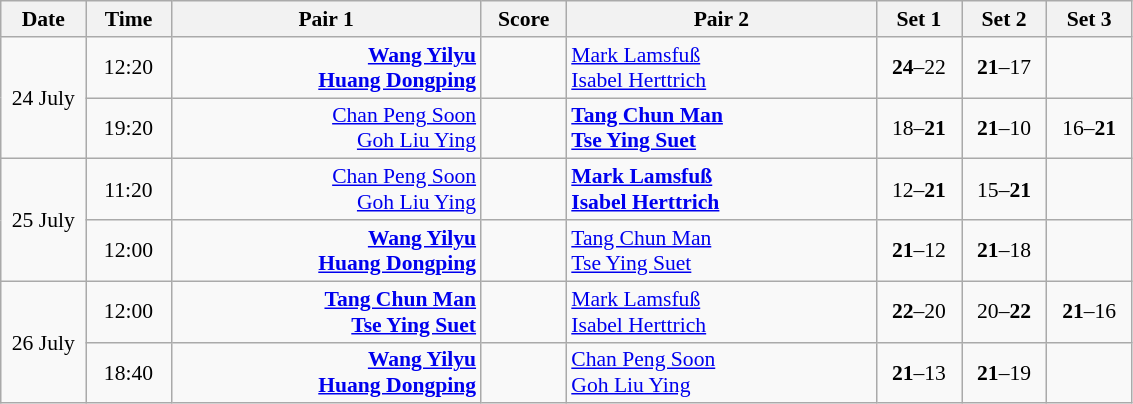<table class="wikitable" style="font-size:90%; text-align:center">
<tr>
<th width="50">Date</th>
<th width="50">Time</th>
<th width="200">Pair 1</th>
<th width="50">Score</th>
<th width="200">Pair 2</th>
<th width="50">Set 1</th>
<th width="50">Set 2</th>
<th width="50">Set 3</th>
</tr>
<tr>
<td rowspan="2">24 July</td>
<td>12:20</td>
<td align="right"><strong><a href='#'>Wang Yilyu</a> <br><a href='#'>Huang Dongping</a> </strong></td>
<td> </td>
<td align="left"> <a href='#'>Mark Lamsfuß</a><br> <a href='#'>Isabel Herttrich</a></td>
<td><strong>24</strong>–22</td>
<td><strong>21</strong>–17</td>
<td></td>
</tr>
<tr>
<td>19:20</td>
<td align="right"><a href='#'>Chan Peng Soon</a> <br><a href='#'>Goh Liu Ying</a> </td>
<td> </td>
<td align="left"><strong> <a href='#'>Tang Chun Man</a><br> <a href='#'>Tse Ying Suet</a></strong></td>
<td>18–<strong>21</strong></td>
<td><strong>21</strong>–10</td>
<td>16–<strong>21</strong></td>
</tr>
<tr>
<td rowspan="2">25 July</td>
<td>11:20</td>
<td align="right"><a href='#'>Chan Peng Soon</a> <br><a href='#'>Goh Liu Ying</a> </td>
<td> </td>
<td align="left"><strong> <a href='#'>Mark Lamsfuß</a><br> <a href='#'>Isabel Herttrich</a></strong></td>
<td>12–<strong>21</strong></td>
<td>15–<strong>21</strong></td>
<td></td>
</tr>
<tr>
<td>12:00</td>
<td align="right"><strong><a href='#'>Wang Yilyu</a> <br><a href='#'>Huang Dongping</a> </strong></td>
<td> </td>
<td align="left"> <a href='#'>Tang Chun Man</a><br> <a href='#'>Tse Ying Suet</a></td>
<td><strong>21</strong>–12</td>
<td><strong>21</strong>–18</td>
<td></td>
</tr>
<tr>
<td rowspan="2">26 July</td>
<td>12:00</td>
<td align="right"><strong><a href='#'>Tang Chun Man</a> <br><a href='#'>Tse Ying Suet</a> </strong></td>
<td> </td>
<td align="left"> <a href='#'>Mark Lamsfuß</a><br> <a href='#'>Isabel Herttrich</a></td>
<td><strong>22</strong>–20</td>
<td>20–<strong>22</strong></td>
<td><strong>21</strong>–16</td>
</tr>
<tr>
<td>18:40</td>
<td align="right"><strong><a href='#'>Wang Yilyu</a> <br><a href='#'>Huang Dongping</a> </strong></td>
<td> </td>
<td align="left"> <a href='#'>Chan Peng Soon</a><br> <a href='#'>Goh Liu Ying</a></td>
<td><strong>21</strong>–13</td>
<td><strong>21</strong>–19</td>
<td></td>
</tr>
</table>
